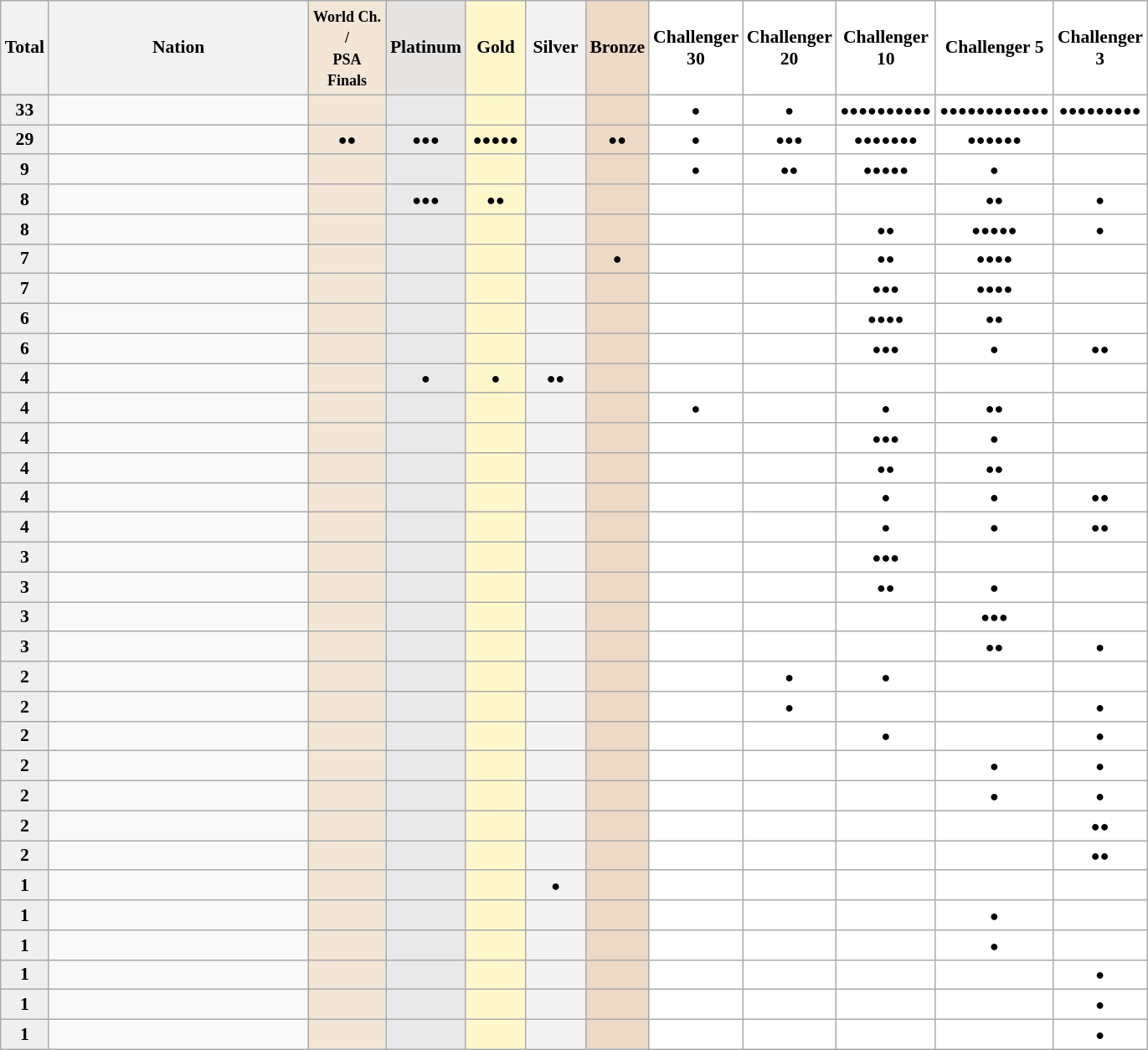<table class="sortable wikitable" style="font-size:90%">
<tr>
<th width="30">Total</th>
<th width="200">Nation</th>
<th width="55" style="background:#F3E6D7;"><small>World Ch. /<br>PSA Finals</small></th>
<th width="41" style="background:#E5E4E2;">Platinum</th>
<th width="41" style="background:#fff7cc;">Gold</th>
<th width="41" style="background:#f2f2f2;">Silver</th>
<th width="41" style="background:#ecd9c6;">Bronze</th>
<th width="41" style="background:#fff;">Challenger 30</th>
<th width="41" style="background:#fff;">Challenger 20</th>
<th width="41" style="background:#fff;">Challenger 10</th>
<th width="41" style="background:#fff;">Challenger 5</th>
<th width="41" style="background:#fff;">Challenger 3</th>
</tr>
<tr style="text-align:center">
<td style="background:#efefef;"><strong>33</strong></td>
<td style="text-align:left"></td>
<td style="background:#F3E6D7;"> <small> </small></td>
<td style="background:#E9E9E9;"> <small> </small></td>
<td style="background:#fff7cc;"> <small> </small></td>
<td style="background:#f2f2f2;"> <small> </small></td>
<td style="background:#ecd9c6;"> <small> </small></td>
<td style="background:#fff;"> <small>●</small></td>
<td style="background:#fff;"> <small>●</small></td>
<td style="background:#fff;"> <small>●●●●●●●●●●</small></td>
<td style="background:#fff;"> <small>●●●●●●●●●●●●</small></td>
<td style="background:#fff;"> <small>●●●●●●●●●</small></td>
</tr>
<tr style="text-align:center">
<td style="background:#efefef;"><strong>29</strong></td>
<td style="text-align:left"></td>
<td style="background:#F3E6D7;"> <small>●●</small></td>
<td style="background:#E9E9E9;"> <small>●●●</small></td>
<td style="background:#fff7cc;"> <small>●●●●●</small></td>
<td style="background:#f2f2f2;"> <small> </small></td>
<td style="background:#ecd9c6;"> <small>●●</small></td>
<td style="background:#fff;"> <small>●</small></td>
<td style="background:#fff;"> <small>●●●</small></td>
<td style="background:#fff;"> <small>●●●●●●●</small></td>
<td style="background:#fff;"> <small>●●●●●●</small></td>
<td style="background:#fff;"> <small> </small></td>
</tr>
<tr style="text-align:center">
<td style="background:#efefef;"><strong>9</strong></td>
<td style="text-align:left"></td>
<td style="background:#F3E6D7;"> <small> </small></td>
<td style="background:#E9E9E9;"> <small> </small></td>
<td style="background:#fff7cc;"> <small> </small></td>
<td style="background:#f2f2f2;"> <small> </small></td>
<td style="background:#ecd9c6;"> <small> </small></td>
<td style="background:#fff;"> <small>●</small></td>
<td style="background:#fff;"> <small>●●</small></td>
<td style="background:#fff;"> <small>●●●●●</small></td>
<td style="background:#fff;"> <small>●</small></td>
<td style="background:#fff;"> <small> </small></td>
</tr>
<tr style="text-align:center">
<td style="background:#efefef;"><strong>8</strong></td>
<td style="text-align:left"></td>
<td style="background:#F3E6D7;"> <small> </small></td>
<td style="background:#E9E9E9;"> <small>●●●</small></td>
<td style="background:#fff7cc;"> <small>●●</small></td>
<td style="background:#f2f2f2;"> <small> </small></td>
<td style="background:#ecd9c6;"> <small> </small></td>
<td style="background:#fff;"> <small> </small></td>
<td style="background:#fff;"> <small> </small></td>
<td style="background:#fff;"> <small> </small></td>
<td style="background:#fff;"> <small>●●</small></td>
<td style="background:#fff;"> <small>●</small></td>
</tr>
<tr style="text-align:center">
<td style="background:#efefef;"><strong>8</strong></td>
<td style="text-align:left"></td>
<td style="background:#F3E6D7;"> <small> </small></td>
<td style="background:#E9E9E9;"> <small> </small></td>
<td style="background:#fff7cc;"> <small> </small></td>
<td style="background:#f2f2f2;"> <small> </small></td>
<td style="background:#ecd9c6;"> <small> </small></td>
<td style="background:#fff;"> <small> </small></td>
<td style="background:#fff;"> <small> </small></td>
<td style="background:#fff;"> <small>●●</small></td>
<td style="background:#fff;"> <small>●●●●●</small></td>
<td style="background:#fff;"> <small>●</small></td>
</tr>
<tr style="text-align:center">
<td style="background:#efefef;"><strong>7</strong></td>
<td style="text-align:left"></td>
<td style="background:#F3E6D7;"> <small> </small></td>
<td style="background:#E9E9E9;"> <small> </small></td>
<td style="background:#fff7cc;"> <small> </small></td>
<td style="background:#f2f2f2;"> <small> </small></td>
<td style="background:#ecd9c6;"> <small>●</small></td>
<td style="background:#fff;"> <small> </small></td>
<td style="background:#fff;"> <small> </small></td>
<td style="background:#fff;"> <small>●●</small></td>
<td style="background:#fff;"> <small>●●●●</small></td>
<td style="background:#fff;"> <small> </small></td>
</tr>
<tr style="text-align:center">
<td style="background:#efefef;"><strong>7</strong></td>
<td style="text-align:left"></td>
<td style="background:#F3E6D7;"> <small> </small></td>
<td style="background:#E9E9E9;"> <small> </small></td>
<td style="background:#fff7cc;"> <small> </small></td>
<td style="background:#f2f2f2;"> <small> </small></td>
<td style="background:#ecd9c6;"> <small> </small></td>
<td style="background:#fff;"> <small> </small></td>
<td style="background:#fff;"> <small> </small></td>
<td style="background:#fff;"> <small>●●●</small></td>
<td style="background:#fff;"> <small>●●●●</small></td>
<td style="background:#fff;"> <small> </small></td>
</tr>
<tr style="text-align:center">
<td style="background:#efefef;"><strong>6</strong></td>
<td style="text-align:left"></td>
<td style="background:#F3E6D7;"> <small> </small></td>
<td style="background:#E9E9E9;"> <small> </small></td>
<td style="background:#fff7cc;"> <small> </small></td>
<td style="background:#f2f2f2;"> <small> </small></td>
<td style="background:#ecd9c6;"> <small> </small></td>
<td style="background:#fff;"> <small> </small></td>
<td style="background:#fff;"> <small> </small></td>
<td style="background:#fff;"> <small>●●●●</small></td>
<td style="background:#fff;"> <small>●●</small></td>
<td style="background:#fff;"> <small> </small></td>
</tr>
<tr style="text-align:center">
<td style="background:#efefef;"><strong>6</strong></td>
<td style="text-align:left"></td>
<td style="background:#F3E6D7;"> <small> </small></td>
<td style="background:#E9E9E9;"> <small> </small></td>
<td style="background:#fff7cc;"> <small> </small></td>
<td style="background:#f2f2f2;"> <small> </small></td>
<td style="background:#ecd9c6;"> <small> </small></td>
<td style="background:#fff;"> <small> </small></td>
<td style="background:#fff;"> <small> </small></td>
<td style="background:#fff;"> <small>●●●</small></td>
<td style="background:#fff;"> <small>●</small></td>
<td style="background:#fff;"> <small>●●</small></td>
</tr>
<tr style="text-align:center">
<td style="background:#efefef;"><strong>4</strong></td>
<td style="text-align:left"></td>
<td style="background:#F3E6D7;"> <small> </small></td>
<td style="background:#E9E9E9;"> <small>●</small></td>
<td style="background:#fff7cc;"> <small>●</small></td>
<td style="background:#f2f2f2;"> <small>●●</small></td>
<td style="background:#ecd9c6;"> <small> </small></td>
<td style="background:#fff;"> <small> </small></td>
<td style="background:#fff;"> <small> </small></td>
<td style="background:#fff;"> <small> </small></td>
<td style="background:#fff;"> <small> </small></td>
<td style="background:#fff;"> <small> </small></td>
</tr>
<tr style="text-align:center">
<td style="background:#efefef;"><strong>4</strong></td>
<td style="text-align:left"></td>
<td style="background:#F3E6D7;"> <small> </small></td>
<td style="background:#E9E9E9;"> <small> </small></td>
<td style="background:#fff7cc;"> <small> </small></td>
<td style="background:#f2f2f2;"> <small> </small></td>
<td style="background:#ecd9c6;"> <small> </small></td>
<td style="background:#fff;"> <small>●</small></td>
<td style="background:#fff;"> <small> </small></td>
<td style="background:#fff;"> <small>●</small></td>
<td style="background:#fff;"> <small>●●</small></td>
<td style="background:#fff;"> <small> </small></td>
</tr>
<tr style="text-align:center">
<td style="background:#efefef;"><strong>4</strong></td>
<td style="text-align:left"></td>
<td style="background:#F3E6D7;"> <small> </small></td>
<td style="background:#E9E9E9;"> <small> </small></td>
<td style="background:#fff7cc;"> <small> </small></td>
<td style="background:#f2f2f2;"> <small> </small></td>
<td style="background:#ecd9c6;"> <small> </small></td>
<td style="background:#fff;"> <small> </small></td>
<td style="background:#fff;"> <small> </small></td>
<td style="background:#fff;"> <small>●●●</small></td>
<td style="background:#fff;"> <small>●</small></td>
<td style="background:#fff;"> <small> </small></td>
</tr>
<tr style="text-align:center">
<td style="background:#efefef;"><strong>4</strong></td>
<td style="text-align:left"></td>
<td style="background:#F3E6D7;"> <small> </small></td>
<td style="background:#E9E9E9;"> <small> </small></td>
<td style="background:#fff7cc;"> <small> </small></td>
<td style="background:#f2f2f2;"> <small> </small></td>
<td style="background:#ecd9c6;"> <small> </small></td>
<td style="background:#fff;"> <small> </small></td>
<td style="background:#fff;"> <small> </small></td>
<td style="background:#fff;"> <small>●●</small></td>
<td style="background:#fff;"> <small>●●</small></td>
<td style="background:#fff;"> <small> </small></td>
</tr>
<tr style="text-align:center">
<td style="background:#efefef;"><strong>4</strong></td>
<td style="text-align:left"></td>
<td style="background:#F3E6D7;"> <small> </small></td>
<td style="background:#E9E9E9;"> <small> </small></td>
<td style="background:#fff7cc;"> <small> </small></td>
<td style="background:#f2f2f2;"> <small> </small></td>
<td style="background:#ecd9c6;"> <small> </small></td>
<td style="background:#fff;"> <small> </small></td>
<td style="background:#fff;"> <small> </small></td>
<td style="background:#fff;"> <small>●</small></td>
<td style="background:#fff;"> <small>●</small></td>
<td style="background:#fff;"> <small>●●</small></td>
</tr>
<tr style="text-align:center">
<td style="background:#efefef;"><strong>4</strong></td>
<td style="text-align:left"></td>
<td style="background:#F3E6D7;"> <small> </small></td>
<td style="background:#E9E9E9;"> <small> </small></td>
<td style="background:#fff7cc;"> <small> </small></td>
<td style="background:#f2f2f2;"> <small> </small></td>
<td style="background:#ecd9c6;"> <small> </small></td>
<td style="background:#fff;"> <small> </small></td>
<td style="background:#fff;"> <small> </small></td>
<td style="background:#fff;"> <small>●</small></td>
<td style="background:#fff;"> <small>●</small></td>
<td style="background:#fff;"> <small>●●</small></td>
</tr>
<tr style="text-align:center">
<td style="background:#efefef;"><strong>3</strong></td>
<td style="text-align:left"></td>
<td style="background:#F3E6D7;"> <small> </small></td>
<td style="background:#E9E9E9;"> <small> </small></td>
<td style="background:#fff7cc;"> <small> </small></td>
<td style="background:#f2f2f2;"> <small> </small></td>
<td style="background:#ecd9c6;"> <small> </small></td>
<td style="background:#fff;"> <small> </small></td>
<td style="background:#fff;"> <small> </small></td>
<td style="background:#fff;"> <small>●●●</small></td>
<td style="background:#fff;"> <small> </small></td>
<td style="background:#fff;"> <small> </small></td>
</tr>
<tr style="text-align:center">
<td style="background:#efefef;"><strong>3</strong></td>
<td style="text-align:left"></td>
<td style="background:#F3E6D7;"> <small> </small></td>
<td style="background:#E9E9E9;"> <small> </small></td>
<td style="background:#fff7cc;"> <small> </small></td>
<td style="background:#f2f2f2;"> <small> </small></td>
<td style="background:#ecd9c6;"> <small> </small></td>
<td style="background:#fff;"> <small> </small></td>
<td style="background:#fff;"> <small> </small></td>
<td style="background:#fff;"> <small>●●</small></td>
<td style="background:#fff;"> <small>●</small></td>
<td style="background:#fff;"> <small> </small></td>
</tr>
<tr style="text-align:center">
<td style="background:#efefef;"><strong>3</strong></td>
<td style="text-align:left"></td>
<td style="background:#F3E6D7;"> <small> </small></td>
<td style="background:#E9E9E9;"> <small> </small></td>
<td style="background:#fff7cc;"> <small> </small></td>
<td style="background:#f2f2f2;"> <small> </small></td>
<td style="background:#ecd9c6;"> <small> </small></td>
<td style="background:#fff;"> <small> </small></td>
<td style="background:#fff;"> <small> </small></td>
<td style="background:#fff;"> <small> </small></td>
<td style="background:#fff;"> <small>●●●</small></td>
<td style="background:#fff;"> <small> </small></td>
</tr>
<tr style="text-align:center">
<td style="background:#efefef;"><strong>3</strong></td>
<td style="text-align:left"></td>
<td style="background:#F3E6D7;"> <small> </small></td>
<td style="background:#E9E9E9;"> <small> </small></td>
<td style="background:#fff7cc;"> <small> </small></td>
<td style="background:#f2f2f2;"> <small> </small></td>
<td style="background:#ecd9c6;"> <small> </small></td>
<td style="background:#fff;"> <small> </small></td>
<td style="background:#fff;"> <small> </small></td>
<td style="background:#fff;"> <small> </small></td>
<td style="background:#fff;"> <small>●●</small></td>
<td style="background:#fff;"> <small>●</small></td>
</tr>
<tr style="text-align:center">
<td style="background:#efefef;"><strong>2</strong></td>
<td style="text-align:left"></td>
<td style="background:#F3E6D7;"> <small> </small></td>
<td style="background:#E9E9E9;"> <small> </small></td>
<td style="background:#fff7cc;"> <small> </small></td>
<td style="background:#f2f2f2;"> <small> </small></td>
<td style="background:#ecd9c6;"> <small> </small></td>
<td style="background:#fff;"> <small> </small></td>
<td style="background:#fff;"> <small>●</small></td>
<td style="background:#fff;"> <small>●</small></td>
<td style="background:#fff;"> <small> </small></td>
<td style="background:#fff;"> <small> </small></td>
</tr>
<tr style="text-align:center">
<td style="background:#efefef;"><strong>2</strong></td>
<td style="text-align:left"></td>
<td style="background:#F3E6D7;"> <small> </small></td>
<td style="background:#E9E9E9;"> <small> </small></td>
<td style="background:#fff7cc;"> <small> </small></td>
<td style="background:#f2f2f2;"> <small> </small></td>
<td style="background:#ecd9c6;"> <small> </small></td>
<td style="background:#fff;"> <small> </small></td>
<td style="background:#fff;"> <small>●</small></td>
<td style="background:#fff;"> <small> </small></td>
<td style="background:#fff;"> <small> </small></td>
<td style="background:#fff;"> <small>●</small></td>
</tr>
<tr style="text-align:center">
<td style="background:#efefef;"><strong>2</strong></td>
<td style="text-align:left"></td>
<td style="background:#F3E6D7;"> <small> </small></td>
<td style="background:#E9E9E9;"> <small> </small></td>
<td style="background:#fff7cc;"> <small> </small></td>
<td style="background:#f2f2f2;"> <small> </small></td>
<td style="background:#ecd9c6;"> <small> </small></td>
<td style="background:#fff;"> <small> </small></td>
<td style="background:#fff;"> <small> </small></td>
<td style="background:#fff;"> <small>●</small></td>
<td style="background:#fff;"> <small> </small></td>
<td style="background:#fff;"> <small>●</small></td>
</tr>
<tr style="text-align:center">
<td style="background:#efefef;"><strong>2</strong></td>
<td style="text-align:left"></td>
<td style="background:#F3E6D7;"> <small> </small></td>
<td style="background:#E9E9E9;"> <small> </small></td>
<td style="background:#fff7cc;"> <small> </small></td>
<td style="background:#f2f2f2;"> <small> </small></td>
<td style="background:#ecd9c6;"> <small> </small></td>
<td style="background:#fff;"> <small> </small></td>
<td style="background:#fff;"> <small> </small></td>
<td style="background:#fff;"> <small> </small></td>
<td style="background:#fff;"> <small>●</small></td>
<td style="background:#fff;"> <small>●</small></td>
</tr>
<tr style="text-align:center">
<td style="background:#efefef;"><strong>2</strong></td>
<td style="text-align:left"></td>
<td style="background:#F3E6D7;"> <small> </small></td>
<td style="background:#E9E9E9;"> <small> </small></td>
<td style="background:#fff7cc;"> <small> </small></td>
<td style="background:#f2f2f2;"> <small> </small></td>
<td style="background:#ecd9c6;"> <small> </small></td>
<td style="background:#fff;"> <small> </small></td>
<td style="background:#fff;"> <small> </small></td>
<td style="background:#fff;"> <small> </small></td>
<td style="background:#fff;"> <small>●</small></td>
<td style="background:#fff;"> <small>●</small></td>
</tr>
<tr style="text-align:center">
<td style="background:#efefef;"><strong>2</strong></td>
<td style="text-align:left"></td>
<td style="background:#F3E6D7;"> <small> </small></td>
<td style="background:#E9E9E9;"> <small> </small></td>
<td style="background:#fff7cc;"> <small> </small></td>
<td style="background:#f2f2f2;"> <small> </small></td>
<td style="background:#ecd9c6;"> <small> </small></td>
<td style="background:#fff;"> <small> </small></td>
<td style="background:#fff;"> <small> </small></td>
<td style="background:#fff;"> <small> </small></td>
<td style="background:#fff;"> <small> </small></td>
<td style="background:#fff;"> <small>●●</small></td>
</tr>
<tr style="text-align:center">
<td style="background:#efefef;"><strong>2</strong></td>
<td style="text-align:left"></td>
<td style="background:#F3E6D7;"> <small> </small></td>
<td style="background:#E9E9E9;"> <small> </small></td>
<td style="background:#fff7cc;"> <small> </small></td>
<td style="background:#f2f2f2;"> <small> </small></td>
<td style="background:#ecd9c6;"> <small> </small></td>
<td style="background:#fff;"> <small> </small></td>
<td style="background:#fff;"> <small> </small></td>
<td style="background:#fff;"> <small> </small></td>
<td style="background:#fff;"> <small> </small></td>
<td style="background:#fff;"> <small>●●</small></td>
</tr>
<tr style="text-align:center">
<td style="background:#efefef;"><strong>1</strong></td>
<td style="text-align:left"></td>
<td style="background:#F3E6D7;"> <small> </small></td>
<td style="background:#E9E9E9;"> <small> </small></td>
<td style="background:#fff7cc;"> <small> </small></td>
<td style="background:#f2f2f2;"> <small>●</small></td>
<td style="background:#ecd9c6;"> <small> </small></td>
<td style="background:#fff;"> <small> </small></td>
<td style="background:#fff;"> <small> </small></td>
<td style="background:#fff;"> <small> </small></td>
<td style="background:#fff;"> <small> </small></td>
<td style="background:#fff;"> <small> </small></td>
</tr>
<tr style="text-align:center">
<td style="background:#efefef;"><strong>1</strong></td>
<td style="text-align:left"></td>
<td style="background:#F3E6D7;"> <small> </small></td>
<td style="background:#E9E9E9;"> <small> </small></td>
<td style="background:#fff7cc;"> <small> </small></td>
<td style="background:#f2f2f2;"> <small> </small></td>
<td style="background:#ecd9c6;"> <small> </small></td>
<td style="background:#fff;"> <small> </small></td>
<td style="background:#fff;"> <small> </small></td>
<td style="background:#fff;"> <small> </small></td>
<td style="background:#fff;"> <small>●</small></td>
<td style="background:#fff;"> <small> </small></td>
</tr>
<tr style="text-align:center">
<td style="background:#efefef;"><strong>1</strong></td>
<td style="text-align:left"></td>
<td style="background:#F3E6D7;"> <small> </small></td>
<td style="background:#E9E9E9;"> <small> </small></td>
<td style="background:#fff7cc;"> <small> </small></td>
<td style="background:#f2f2f2;"> <small> </small></td>
<td style="background:#ecd9c6;"> <small> </small></td>
<td style="background:#fff;"> <small> </small></td>
<td style="background:#fff;"> <small> </small></td>
<td style="background:#fff;"> <small> </small></td>
<td style="background:#fff;"> <small>●</small></td>
<td style="background:#fff;"> <small> </small></td>
</tr>
<tr style="text-align:center">
<td style="background:#efefef;"><strong>1</strong></td>
<td style="text-align:left"></td>
<td style="background:#F3E6D7;"> <small> </small></td>
<td style="background:#E9E9E9;"> <small> </small></td>
<td style="background:#fff7cc;"> <small> </small></td>
<td style="background:#f2f2f2;"> <small> </small></td>
<td style="background:#ecd9c6;"> <small> </small></td>
<td style="background:#fff;"> <small> </small></td>
<td style="background:#fff;"> <small> </small></td>
<td style="background:#fff;"> <small> </small></td>
<td style="background:#fff;"> <small> </small></td>
<td style="background:#fff;"> <small>●</small></td>
</tr>
<tr style="text-align:center">
<td style="background:#efefef;"><strong>1</strong></td>
<td style="text-align:left"></td>
<td style="background:#F3E6D7;"> <small> </small></td>
<td style="background:#E9E9E9;"> <small> </small></td>
<td style="background:#fff7cc;"> <small> </small></td>
<td style="background:#f2f2f2;"> <small> </small></td>
<td style="background:#ecd9c6;"> <small> </small></td>
<td style="background:#fff;"> <small> </small></td>
<td style="background:#fff;"> <small> </small></td>
<td style="background:#fff;"> <small> </small></td>
<td style="background:#fff;"> <small> </small></td>
<td style="background:#fff;"> <small>●</small></td>
</tr>
<tr style="text-align:center">
<td style="background:#efefef;"><strong>1</strong></td>
<td style="text-align:left"></td>
<td style="background:#F3E6D7;"> <small> </small></td>
<td style="background:#E9E9E9;"> <small> </small></td>
<td style="background:#fff7cc;"> <small> </small></td>
<td style="background:#f2f2f2;"> <small> </small></td>
<td style="background:#ecd9c6;"> <small> </small></td>
<td style="background:#fff;"> <small> </small></td>
<td style="background:#fff;"> <small> </small></td>
<td style="background:#fff;"> <small> </small></td>
<td style="background:#fff;"> <small> </small></td>
<td style="background:#fff;"> <small>●</small></td>
</tr>
</table>
